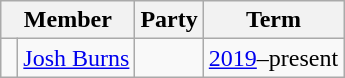<table class=wikitable style="text-align:center">
<tr>
<th colspan=2>Member</th>
<th>Party</th>
<th>Term</th>
</tr>
<tr>
<td> </td>
<td><a href='#'>Josh Burns</a></td>
<td></td>
<td><a href='#'>2019</a>–present</td>
</tr>
</table>
